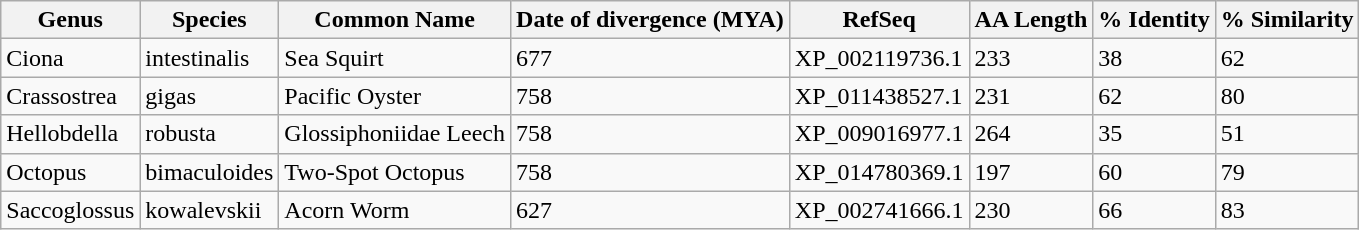<table class="wikitable">
<tr>
<th>Genus</th>
<th>Species</th>
<th>Common Name</th>
<th>Date of divergence (MYA)</th>
<th>RefSeq</th>
<th>AA Length</th>
<th>% Identity</th>
<th>% Similarity</th>
</tr>
<tr>
<td>Ciona</td>
<td>intestinalis</td>
<td>Sea Squirt</td>
<td>677</td>
<td>XP_002119736.1</td>
<td>233</td>
<td>38</td>
<td>62</td>
</tr>
<tr>
<td>Crassostrea</td>
<td>gigas</td>
<td>Pacific Oyster</td>
<td>758</td>
<td>XP_011438527.1</td>
<td>231</td>
<td>62</td>
<td>80</td>
</tr>
<tr>
<td>Hellobdella</td>
<td>robusta</td>
<td>Glossiphoniidae Leech</td>
<td>758</td>
<td>XP_009016977.1</td>
<td>264</td>
<td>35</td>
<td>51</td>
</tr>
<tr>
<td>Octopus</td>
<td>bimaculoides</td>
<td>Two-Spot Octopus</td>
<td>758</td>
<td>XP_014780369.1</td>
<td>197</td>
<td>60</td>
<td>79</td>
</tr>
<tr>
<td>Saccoglossus</td>
<td>kowalevskii</td>
<td>Acorn Worm</td>
<td>627</td>
<td>XP_002741666.1</td>
<td>230</td>
<td>66</td>
<td>83</td>
</tr>
</table>
